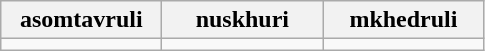<table class="wikitable" style="width:100">
<tr>
<th width="100">asomtavruli</th>
<th width="100">nuskhuri</th>
<th width="100">mkhedruli</th>
</tr>
<tr>
<td align="center"></td>
<td align="center"></td>
<td align="center"></td>
</tr>
</table>
